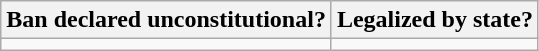<table class="wikitable">
<tr>
<th>Ban declared unconstitutional?</th>
<th>Legalized by state?</th>
</tr>
<tr>
<td></td>
<td></td>
</tr>
</table>
